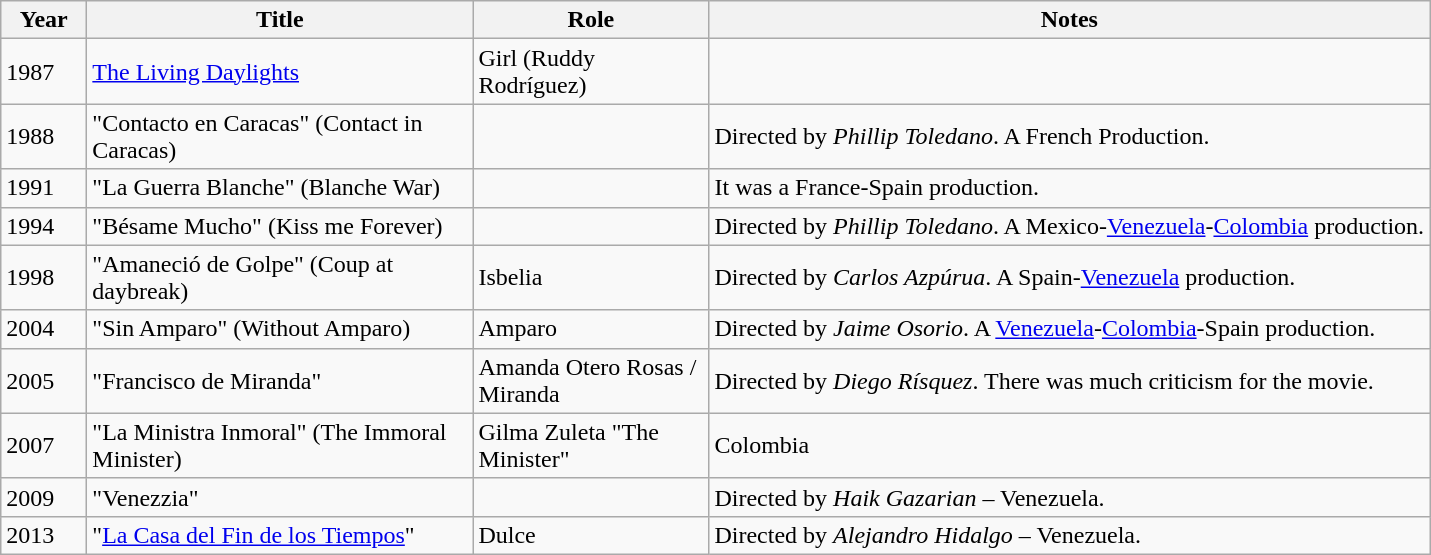<table class="wikitable sortable">
<tr>
<th style="width:50px;">Year</th>
<th style="width:250px;">Title</th>
<th style="width:150px;">Role</th>
<th>Notes</th>
</tr>
<tr>
<td>1987</td>
<td><a href='#'>The Living Daylights</a></td>
<td>Girl (Ruddy Rodríguez)</td>
<td></td>
</tr>
<tr>
<td>1988</td>
<td>"Contacto en Caracas"  (Contact in Caracas)</td>
<td></td>
<td>Directed by <em>Phillip Toledano</em>. A French Production.</td>
</tr>
<tr>
<td>1991</td>
<td>"La Guerra Blanche"  (Blanche War)</td>
<td></td>
<td>It was a France-Spain production.</td>
</tr>
<tr>
<td>1994</td>
<td>"Bésame Mucho" (Kiss me Forever)</td>
<td></td>
<td>Directed by <em>Phillip Toledano</em>. A Mexico-<a href='#'>Venezuela</a>-<a href='#'>Colombia</a> production.</td>
</tr>
<tr>
<td>1998</td>
<td>"Amaneció de Golpe" (Coup at daybreak)</td>
<td>Isbelia</td>
<td>Directed by <em>Carlos Azpúrua</em>. A Spain-<a href='#'>Venezuela</a> production.</td>
</tr>
<tr>
<td>2004</td>
<td>"Sin Amparo" (Without Amparo)</td>
<td>Amparo</td>
<td>Directed by <em>Jaime Osorio</em>. A <a href='#'>Venezuela</a>-<a href='#'>Colombia</a>-Spain production.</td>
</tr>
<tr>
<td>2005</td>
<td>"Francisco de Miranda"</td>
<td>Amanda Otero Rosas / Miranda</td>
<td>Directed by <em>Diego Rísquez</em>. There was much criticism for the movie.</td>
</tr>
<tr>
<td>2007</td>
<td>"La Ministra Inmoral" (The Immoral Minister)</td>
<td>Gilma Zuleta "The Minister"</td>
<td>Colombia</td>
</tr>
<tr>
<td>2009</td>
<td>"Venezzia"</td>
<td></td>
<td>Directed by <em>Haik Gazarian</em> – Venezuela.</td>
</tr>
<tr>
<td>2013</td>
<td>"<a href='#'>La Casa del Fin de los Tiempos</a>"</td>
<td>Dulce</td>
<td>Directed by <em>Alejandro Hidalgo</em> – Venezuela.</td>
</tr>
</table>
